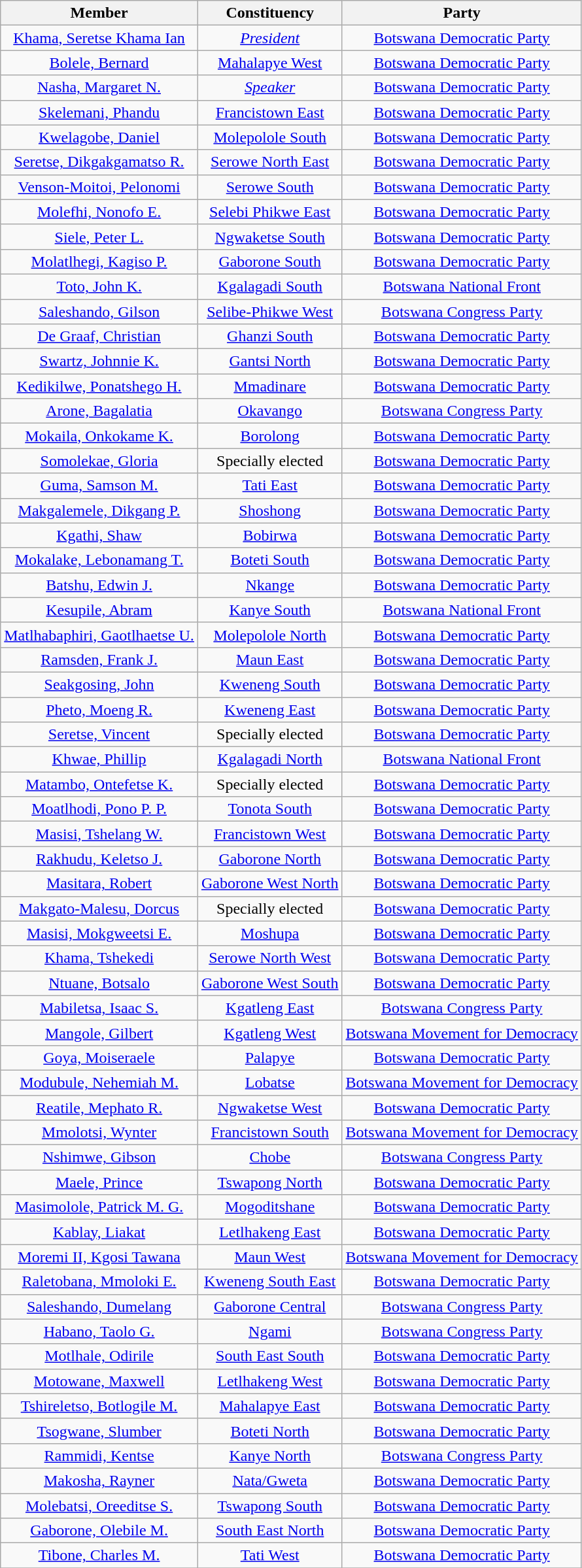<table class="wikitable sortable" style="text-align:center;">
<tr>
<th>Member</th>
<th>Constituency</th>
<th>Party</th>
</tr>
<tr>
<td><a href='#'>Khama, Seretse Khama Ian</a></td>
<td><em><a href='#'>President</a></em></td>
<td><a href='#'>Botswana Democratic Party</a></td>
</tr>
<tr>
<td><a href='#'>Bolele, Bernard</a></td>
<td><a href='#'>Mahalapye West</a></td>
<td><a href='#'>Botswana Democratic Party</a></td>
</tr>
<tr>
<td><a href='#'>Nasha, Margaret N.</a></td>
<td><em><a href='#'>Speaker</a></em></td>
<td><a href='#'>Botswana Democratic Party</a></td>
</tr>
<tr>
<td><a href='#'>Skelemani, Phandu</a></td>
<td><a href='#'>Francistown East</a></td>
<td><a href='#'>Botswana Democratic Party</a></td>
</tr>
<tr>
<td><a href='#'>Kwelagobe, Daniel</a></td>
<td><a href='#'>Molepolole South</a></td>
<td><a href='#'>Botswana Democratic Party</a></td>
</tr>
<tr>
<td><a href='#'>Seretse, Dikgakgamatso R.</a></td>
<td><a href='#'>Serowe North East</a></td>
<td><a href='#'>Botswana Democratic Party</a></td>
</tr>
<tr>
<td><a href='#'>Venson-Moitoi, Pelonomi</a></td>
<td><a href='#'>Serowe South</a></td>
<td><a href='#'>Botswana Democratic Party</a></td>
</tr>
<tr>
<td><a href='#'>Molefhi, Nonofo E.</a></td>
<td><a href='#'>Selebi Phikwe East</a></td>
<td><a href='#'>Botswana Democratic Party</a></td>
</tr>
<tr>
<td><a href='#'>Siele, Peter L.</a></td>
<td><a href='#'>Ngwaketse South</a></td>
<td><a href='#'>Botswana Democratic Party</a></td>
</tr>
<tr>
<td><a href='#'>Molatlhegi, Kagiso P.</a></td>
<td><a href='#'>Gaborone South</a></td>
<td><a href='#'>Botswana Democratic Party</a></td>
</tr>
<tr>
<td><a href='#'>Toto, John K.</a></td>
<td><a href='#'>Kgalagadi South</a></td>
<td><a href='#'>Botswana National Front</a></td>
</tr>
<tr>
<td><a href='#'>Saleshando, Gilson</a></td>
<td><a href='#'>Selibe-Phikwe West</a></td>
<td><a href='#'>Botswana Congress Party</a></td>
</tr>
<tr>
<td><a href='#'>De Graaf, Christian</a></td>
<td><a href='#'>Ghanzi South</a></td>
<td><a href='#'>Botswana Democratic Party</a></td>
</tr>
<tr>
<td><a href='#'>Swartz, Johnnie K.</a></td>
<td><a href='#'>Gantsi North</a></td>
<td><a href='#'>Botswana Democratic Party</a></td>
</tr>
<tr>
<td><a href='#'>Kedikilwe, Ponatshego H.</a></td>
<td><a href='#'>Mmadinare</a></td>
<td><a href='#'>Botswana Democratic Party</a></td>
</tr>
<tr>
<td><a href='#'>Arone, Bagalatia</a></td>
<td><a href='#'>Okavango</a></td>
<td><a href='#'>Botswana Congress Party</a></td>
</tr>
<tr>
<td><a href='#'>Mokaila, Onkokame K.</a></td>
<td><a href='#'>Borolong</a></td>
<td><a href='#'>Botswana Democratic Party</a></td>
</tr>
<tr>
<td><a href='#'>Somolekae, Gloria</a></td>
<td>Specially elected</td>
<td><a href='#'>Botswana Democratic Party</a></td>
</tr>
<tr>
<td><a href='#'>Guma, Samson M.</a></td>
<td><a href='#'>Tati East</a></td>
<td><a href='#'>Botswana Democratic Party</a></td>
</tr>
<tr>
<td><a href='#'>Makgalemele, Dikgang P.</a></td>
<td><a href='#'>Shoshong</a></td>
<td><a href='#'>Botswana Democratic Party</a></td>
</tr>
<tr>
<td><a href='#'>Kgathi, Shaw</a></td>
<td><a href='#'>Bobirwa</a></td>
<td><a href='#'>Botswana Democratic Party</a></td>
</tr>
<tr>
<td><a href='#'>Mokalake, Lebonamang T.</a></td>
<td><a href='#'>Boteti South</a></td>
<td><a href='#'>Botswana Democratic Party</a></td>
</tr>
<tr>
<td><a href='#'>Batshu, Edwin J.</a></td>
<td><a href='#'>Nkange</a></td>
<td><a href='#'>Botswana Democratic Party</a></td>
</tr>
<tr>
<td><a href='#'>Kesupile, Abram</a></td>
<td><a href='#'>Kanye South</a></td>
<td><a href='#'>Botswana National Front</a></td>
</tr>
<tr>
<td><a href='#'>Matlhabaphiri, Gaotlhaetse U.</a></td>
<td><a href='#'>Molepolole North</a></td>
<td><a href='#'>Botswana Democratic Party</a></td>
</tr>
<tr>
<td><a href='#'>Ramsden, Frank J.</a></td>
<td><a href='#'>Maun East</a></td>
<td><a href='#'>Botswana Democratic Party</a></td>
</tr>
<tr>
<td><a href='#'>Seakgosing, John</a></td>
<td><a href='#'>Kweneng South</a></td>
<td><a href='#'>Botswana Democratic Party</a></td>
</tr>
<tr>
<td><a href='#'>Pheto, Moeng R.</a></td>
<td><a href='#'>Kweneng East</a></td>
<td><a href='#'>Botswana Democratic Party</a></td>
</tr>
<tr>
<td><a href='#'>Seretse, Vincent</a></td>
<td>Specially elected</td>
<td><a href='#'>Botswana Democratic Party</a></td>
</tr>
<tr>
<td><a href='#'>Khwae, Phillip</a></td>
<td><a href='#'>Kgalagadi North</a></td>
<td><a href='#'>Botswana National Front</a></td>
</tr>
<tr>
<td><a href='#'>Matambo, Ontefetse K.</a></td>
<td>Specially elected</td>
<td><a href='#'>Botswana Democratic Party</a></td>
</tr>
<tr>
<td><a href='#'>Moatlhodi, Pono P. P.</a></td>
<td><a href='#'>Tonota South</a></td>
<td><a href='#'>Botswana Democratic Party</a></td>
</tr>
<tr>
<td><a href='#'>Masisi, Tshelang W.</a></td>
<td><a href='#'>Francistown West</a></td>
<td><a href='#'>Botswana Democratic Party</a></td>
</tr>
<tr>
<td><a href='#'>Rakhudu, Keletso J.</a></td>
<td><a href='#'>Gaborone North</a></td>
<td><a href='#'>Botswana Democratic Party</a></td>
</tr>
<tr>
<td><a href='#'>Masitara, Robert</a></td>
<td><a href='#'>Gaborone West North</a></td>
<td><a href='#'>Botswana Democratic Party</a></td>
</tr>
<tr>
<td><a href='#'>Makgato-Malesu, Dorcus</a></td>
<td>Specially elected</td>
<td><a href='#'>Botswana Democratic Party</a></td>
</tr>
<tr>
<td><a href='#'>Masisi, Mokgweetsi E.</a></td>
<td><a href='#'>Moshupa</a></td>
<td><a href='#'>Botswana Democratic Party</a></td>
</tr>
<tr>
<td><a href='#'>Khama, Tshekedi</a></td>
<td><a href='#'>Serowe North West</a></td>
<td><a href='#'>Botswana Democratic Party</a></td>
</tr>
<tr>
<td><a href='#'>Ntuane, Botsalo</a></td>
<td><a href='#'>Gaborone West South</a></td>
<td><a href='#'>Botswana Democratic Party</a></td>
</tr>
<tr>
<td><a href='#'>Mabiletsa, Isaac S.</a></td>
<td><a href='#'>Kgatleng East</a></td>
<td><a href='#'>Botswana Congress Party</a></td>
</tr>
<tr>
<td><a href='#'>Mangole, Gilbert</a></td>
<td><a href='#'>Kgatleng West</a></td>
<td><a href='#'>Botswana Movement for Democracy</a></td>
</tr>
<tr>
<td><a href='#'>Goya, Moiseraele</a></td>
<td><a href='#'>Palapye</a></td>
<td><a href='#'>Botswana Democratic Party</a></td>
</tr>
<tr>
<td><a href='#'>Modubule, Nehemiah M.</a></td>
<td><a href='#'>Lobatse</a></td>
<td><a href='#'>Botswana Movement for Democracy</a></td>
</tr>
<tr>
<td><a href='#'>Reatile, Mephato R.</a></td>
<td><a href='#'>Ngwaketse West</a></td>
<td><a href='#'>Botswana Democratic Party</a></td>
</tr>
<tr>
<td><a href='#'>Mmolotsi, Wynter</a></td>
<td><a href='#'>Francistown South</a></td>
<td><a href='#'>Botswana Movement for Democracy</a></td>
</tr>
<tr>
<td><a href='#'>Nshimwe, Gibson</a></td>
<td><a href='#'>Chobe</a></td>
<td><a href='#'>Botswana Congress Party</a></td>
</tr>
<tr>
<td><a href='#'>Maele, Prince</a></td>
<td><a href='#'>Tswapong North</a></td>
<td><a href='#'>Botswana Democratic Party</a></td>
</tr>
<tr>
<td><a href='#'>Masimolole, Patrick M. G.</a></td>
<td><a href='#'>Mogoditshane</a></td>
<td><a href='#'>Botswana Democratic Party</a></td>
</tr>
<tr>
<td><a href='#'>Kablay, Liakat</a></td>
<td><a href='#'>Letlhakeng East</a></td>
<td><a href='#'>Botswana Democratic Party</a></td>
</tr>
<tr>
<td><a href='#'>Moremi II, Kgosi Tawana</a></td>
<td><a href='#'>Maun West</a></td>
<td><a href='#'>Botswana Movement for Democracy</a></td>
</tr>
<tr>
<td><a href='#'>Raletobana, Mmoloki E.</a></td>
<td><a href='#'>Kweneng South East</a></td>
<td><a href='#'>Botswana Democratic Party</a></td>
</tr>
<tr>
<td><a href='#'>Saleshando, Dumelang</a></td>
<td><a href='#'>Gaborone Central</a></td>
<td><a href='#'>Botswana Congress Party</a></td>
</tr>
<tr>
<td><a href='#'>Habano, Taolo G.</a></td>
<td><a href='#'>Ngami</a></td>
<td><a href='#'>Botswana Congress Party</a></td>
</tr>
<tr>
<td><a href='#'>Motlhale, Odirile</a></td>
<td><a href='#'>South East South</a></td>
<td><a href='#'>Botswana Democratic Party</a></td>
</tr>
<tr>
<td><a href='#'>Motowane, Maxwell</a></td>
<td><a href='#'>Letlhakeng West</a></td>
<td><a href='#'>Botswana Democratic Party</a></td>
</tr>
<tr>
<td><a href='#'>Tshireletso, Botlogile M.</a></td>
<td><a href='#'>Mahalapye East</a></td>
<td><a href='#'>Botswana Democratic Party</a></td>
</tr>
<tr>
<td><a href='#'>Tsogwane, Slumber</a></td>
<td><a href='#'>Boteti North</a></td>
<td><a href='#'>Botswana Democratic Party</a></td>
</tr>
<tr>
<td><a href='#'>Rammidi, Kentse</a></td>
<td><a href='#'>Kanye North</a></td>
<td><a href='#'>Botswana Congress Party</a></td>
</tr>
<tr>
<td><a href='#'>Makosha, Rayner</a></td>
<td><a href='#'>Nata/Gweta</a></td>
<td><a href='#'>Botswana Democratic Party</a></td>
</tr>
<tr>
<td><a href='#'>Molebatsi, Oreeditse S.</a></td>
<td><a href='#'>Tswapong South</a></td>
<td><a href='#'>Botswana Democratic Party</a></td>
</tr>
<tr>
<td><a href='#'>Gaborone, Olebile M.</a></td>
<td><a href='#'>South East North</a></td>
<td><a href='#'>Botswana Democratic Party</a></td>
</tr>
<tr>
<td><a href='#'>Tibone, Charles M.</a></td>
<td><a href='#'>Tati West</a></td>
<td><a href='#'>Botswana Democratic Party</a></td>
</tr>
<tr>
</tr>
</table>
